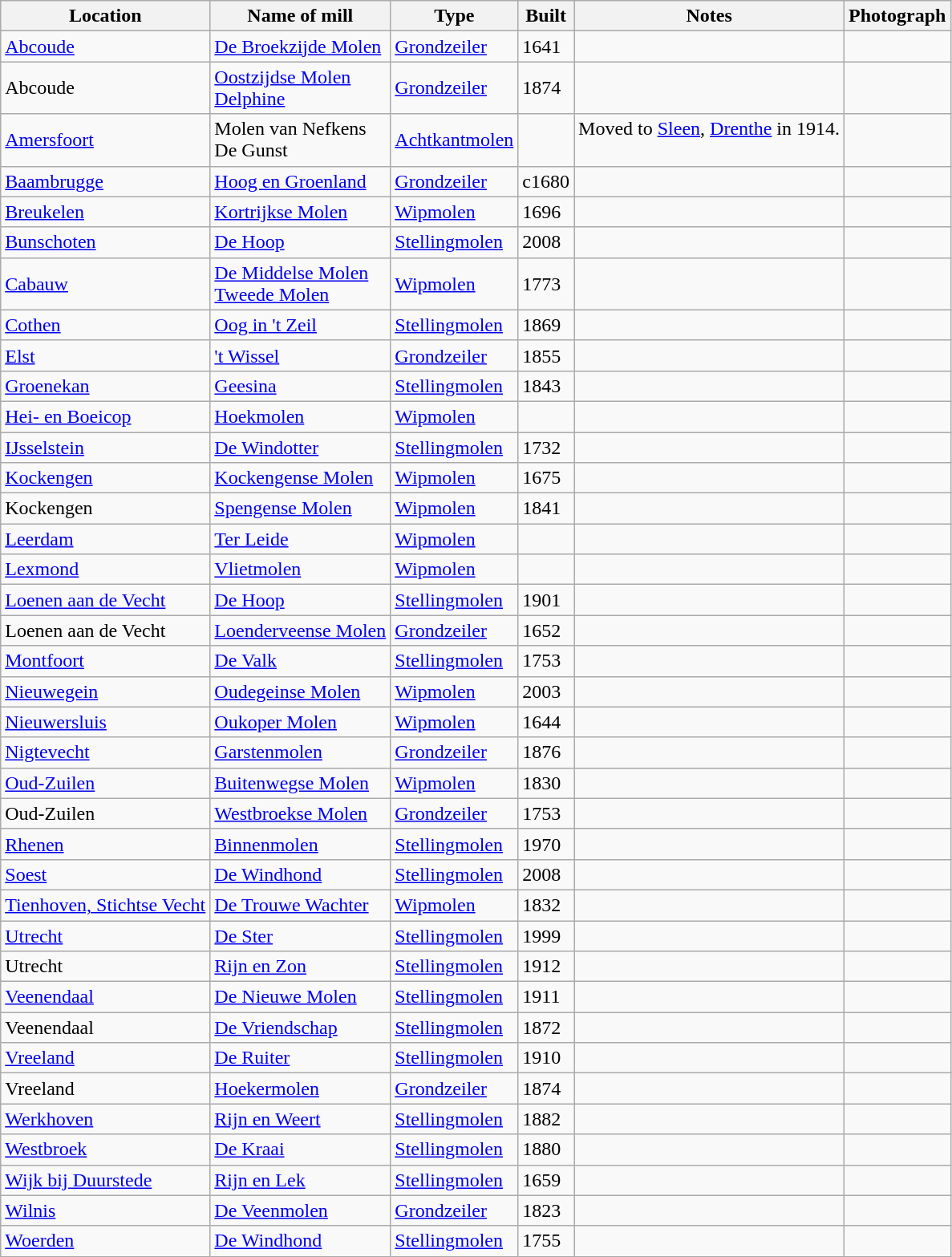<table class="wikitable">
<tr>
<th>Location</th>
<th>Name of mill</th>
<th>Type</th>
<th>Built</th>
<th>Notes</th>
<th>Photograph</th>
</tr>
<tr>
<td><a href='#'>Abcoude</a></td>
<td><a href='#'>De Broekzijde Molen</a></td>
<td><a href='#'>Grondzeiler</a></td>
<td>1641</td>
<td> </td>
<td></td>
</tr>
<tr>
<td>Abcoude</td>
<td><a href='#'>Oostzijdse Molen<br>Delphine</a></td>
<td><a href='#'>Grondzeiler</a></td>
<td>1874</td>
<td> </td>
<td></td>
</tr>
<tr>
<td><a href='#'>Amersfoort</a></td>
<td>Molen van Nefkens<br>De Gunst</td>
<td><a href='#'>Achtkantmolen</a></td>
<td></td>
<td>Moved to <a href='#'>Sleen</a>, <a href='#'>Drenthe</a> in 1914.<br> <br> </td>
<td></td>
</tr>
<tr>
<td><a href='#'>Baambrugge</a></td>
<td><a href='#'>Hoog en Groenland</a></td>
<td><a href='#'>Grondzeiler</a></td>
<td>c1680</td>
<td> </td>
<td></td>
</tr>
<tr>
<td><a href='#'>Breukelen</a></td>
<td><a href='#'>Kortrijkse Molen</a></td>
<td><a href='#'>Wipmolen</a></td>
<td>1696</td>
<td> </td>
<td></td>
</tr>
<tr>
<td><a href='#'>Bunschoten</a></td>
<td><a href='#'>De Hoop</a></td>
<td><a href='#'>Stellingmolen</a></td>
<td>2008</td>
<td> </td>
<td></td>
</tr>
<tr>
<td><a href='#'>Cabauw</a></td>
<td><a href='#'>De Middelse Molen<br>Tweede Molen</a></td>
<td><a href='#'>Wipmolen</a></td>
<td>1773</td>
<td> </td>
<td></td>
</tr>
<tr>
<td><a href='#'>Cothen</a></td>
<td><a href='#'>Oog in 't Zeil</a></td>
<td><a href='#'>Stellingmolen</a></td>
<td>1869</td>
<td> </td>
<td></td>
</tr>
<tr>
<td><a href='#'>Elst</a></td>
<td><a href='#'>'t Wissel</a></td>
<td><a href='#'>Grondzeiler</a></td>
<td>1855</td>
<td> </td>
<td></td>
</tr>
<tr>
<td><a href='#'>Groenekan</a></td>
<td><a href='#'>Geesina</a></td>
<td><a href='#'>Stellingmolen</a></td>
<td>1843</td>
<td> </td>
<td></td>
</tr>
<tr>
<td><a href='#'>Hei- en Boeicop</a></td>
<td><a href='#'>Hoekmolen</a></td>
<td><a href='#'>Wipmolen</a></td>
<td></td>
<td> </td>
<td></td>
</tr>
<tr>
<td><a href='#'>IJsselstein</a></td>
<td><a href='#'>De Windotter</a></td>
<td><a href='#'>Stellingmolen</a></td>
<td>1732</td>
<td> </td>
<td></td>
</tr>
<tr>
<td><a href='#'>Kockengen</a></td>
<td><a href='#'>Kockengense Molen</a></td>
<td><a href='#'>Wipmolen</a></td>
<td>1675</td>
<td> </td>
<td></td>
</tr>
<tr>
<td>Kockengen</td>
<td><a href='#'>Spengense Molen</a></td>
<td><a href='#'>Wipmolen</a></td>
<td>1841</td>
<td> </td>
<td></td>
</tr>
<tr>
<td><a href='#'>Leerdam</a></td>
<td><a href='#'>Ter Leide</a></td>
<td><a href='#'>Wipmolen</a></td>
<td></td>
<td> </td>
<td></td>
</tr>
<tr>
<td><a href='#'>Lexmond</a></td>
<td><a href='#'>Vlietmolen</a></td>
<td><a href='#'>Wipmolen</a></td>
<td></td>
<td> </td>
<td></td>
</tr>
<tr>
<td><a href='#'>Loenen aan de Vecht</a></td>
<td><a href='#'>De Hoop</a></td>
<td><a href='#'>Stellingmolen</a></td>
<td>1901</td>
<td> </td>
<td></td>
</tr>
<tr>
<td>Loenen aan de Vecht</td>
<td><a href='#'>Loenderveense Molen</a></td>
<td><a href='#'>Grondzeiler</a></td>
<td>1652</td>
<td> </td>
<td></td>
</tr>
<tr>
<td><a href='#'>Montfoort</a></td>
<td><a href='#'>De Valk</a></td>
<td><a href='#'>Stellingmolen</a></td>
<td>1753</td>
<td> </td>
<td></td>
</tr>
<tr>
<td><a href='#'>Nieuwegein</a></td>
<td><a href='#'>Oudegeinse Molen</a></td>
<td><a href='#'>Wipmolen</a></td>
<td>2003</td>
<td> </td>
<td></td>
</tr>
<tr>
<td><a href='#'>Nieuwersluis</a></td>
<td><a href='#'>Oukoper Molen</a></td>
<td><a href='#'>Wipmolen</a></td>
<td>1644</td>
<td> </td>
<td></td>
</tr>
<tr>
<td><a href='#'>Nigtevecht</a></td>
<td><a href='#'>Garstenmolen</a></td>
<td><a href='#'>Grondzeiler</a></td>
<td>1876</td>
<td> </td>
<td></td>
</tr>
<tr>
<td><a href='#'>Oud-Zuilen</a></td>
<td><a href='#'>Buitenwegse Molen</a></td>
<td><a href='#'>Wipmolen</a></td>
<td>1830</td>
<td> </td>
<td></td>
</tr>
<tr>
<td>Oud-Zuilen</td>
<td><a href='#'>Westbroekse Molen</a></td>
<td><a href='#'>Grondzeiler</a></td>
<td>1753</td>
<td> </td>
<td></td>
</tr>
<tr>
<td><a href='#'>Rhenen</a></td>
<td><a href='#'>Binnenmolen</a></td>
<td><a href='#'>Stellingmolen</a></td>
<td>1970</td>
<td> </td>
<td></td>
</tr>
<tr>
<td><a href='#'>Soest</a></td>
<td><a href='#'>De Windhond</a></td>
<td><a href='#'>Stellingmolen</a></td>
<td>2008</td>
<td> </td>
<td></td>
</tr>
<tr>
<td><a href='#'>Tienhoven, Stichtse Vecht</a></td>
<td><a href='#'>De Trouwe Wachter</a></td>
<td><a href='#'>Wipmolen</a></td>
<td>1832</td>
<td> </td>
<td></td>
</tr>
<tr>
<td><a href='#'>Utrecht</a></td>
<td><a href='#'>De Ster</a></td>
<td><a href='#'>Stellingmolen</a></td>
<td>1999</td>
<td> </td>
<td></td>
</tr>
<tr>
<td>Utrecht</td>
<td><a href='#'>Rijn en Zon</a></td>
<td><a href='#'>Stellingmolen</a></td>
<td>1912</td>
<td> </td>
<td></td>
</tr>
<tr>
<td><a href='#'>Veenendaal</a></td>
<td><a href='#'>De Nieuwe Molen</a></td>
<td><a href='#'>Stellingmolen</a></td>
<td>1911</td>
<td> </td>
<td></td>
</tr>
<tr>
<td>Veenendaal</td>
<td><a href='#'>De Vriendschap</a></td>
<td><a href='#'>Stellingmolen</a></td>
<td>1872</td>
<td> </td>
<td></td>
</tr>
<tr>
<td><a href='#'>Vreeland</a></td>
<td><a href='#'>De Ruiter</a></td>
<td><a href='#'>Stellingmolen</a></td>
<td>1910</td>
<td> </td>
<td></td>
</tr>
<tr>
<td>Vreeland</td>
<td><a href='#'>Hoekermolen</a></td>
<td><a href='#'>Grondzeiler</a></td>
<td>1874</td>
<td> </td>
<td></td>
</tr>
<tr>
<td><a href='#'>Werkhoven</a></td>
<td><a href='#'>Rijn en Weert</a></td>
<td><a href='#'>Stellingmolen</a></td>
<td>1882</td>
<td> </td>
<td></td>
</tr>
<tr>
<td><a href='#'>Westbroek</a></td>
<td><a href='#'>De Kraai</a></td>
<td><a href='#'>Stellingmolen</a></td>
<td>1880</td>
<td> </td>
<td></td>
</tr>
<tr>
<td><a href='#'>Wijk bij Duurstede</a></td>
<td><a href='#'>Rijn en Lek</a></td>
<td><a href='#'>Stellingmolen</a></td>
<td>1659</td>
<td> </td>
<td></td>
</tr>
<tr>
<td><a href='#'>Wilnis</a></td>
<td><a href='#'>De Veenmolen</a></td>
<td><a href='#'>Grondzeiler</a></td>
<td>1823</td>
<td> </td>
<td></td>
</tr>
<tr>
<td><a href='#'>Woerden</a></td>
<td><a href='#'>De Windhond</a></td>
<td><a href='#'>Stellingmolen</a></td>
<td>1755</td>
<td> </td>
<td></td>
</tr>
</table>
